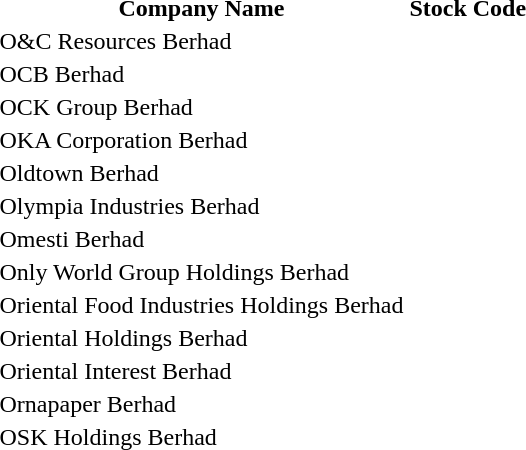<table style="background:transparent;">
<tr>
<th>Company Name</th>
<th>Stock Code</th>
</tr>
<tr>
<td>O&C Resources Berhad</td>
<td></td>
</tr>
<tr>
<td>OCB Berhad</td>
<td></td>
</tr>
<tr>
<td>OCK Group Berhad</td>
<td></td>
</tr>
<tr>
<td>OKA Corporation Berhad</td>
<td></td>
</tr>
<tr>
<td>Oldtown Berhad</td>
<td></td>
</tr>
<tr>
<td>Olympia Industries Berhad</td>
<td></td>
</tr>
<tr>
<td>Omesti Berhad</td>
<td></td>
</tr>
<tr>
<td>Only World Group Holdings Berhad</td>
<td></td>
</tr>
<tr>
<td>Oriental Food Industries Holdings Berhad</td>
<td></td>
</tr>
<tr>
<td>Oriental Holdings Berhad</td>
<td></td>
</tr>
<tr>
<td>Oriental Interest Berhad</td>
<td></td>
</tr>
<tr>
<td>Ornapaper Berhad</td>
<td></td>
</tr>
<tr>
<td>OSK Holdings Berhad</td>
<td></td>
</tr>
</table>
